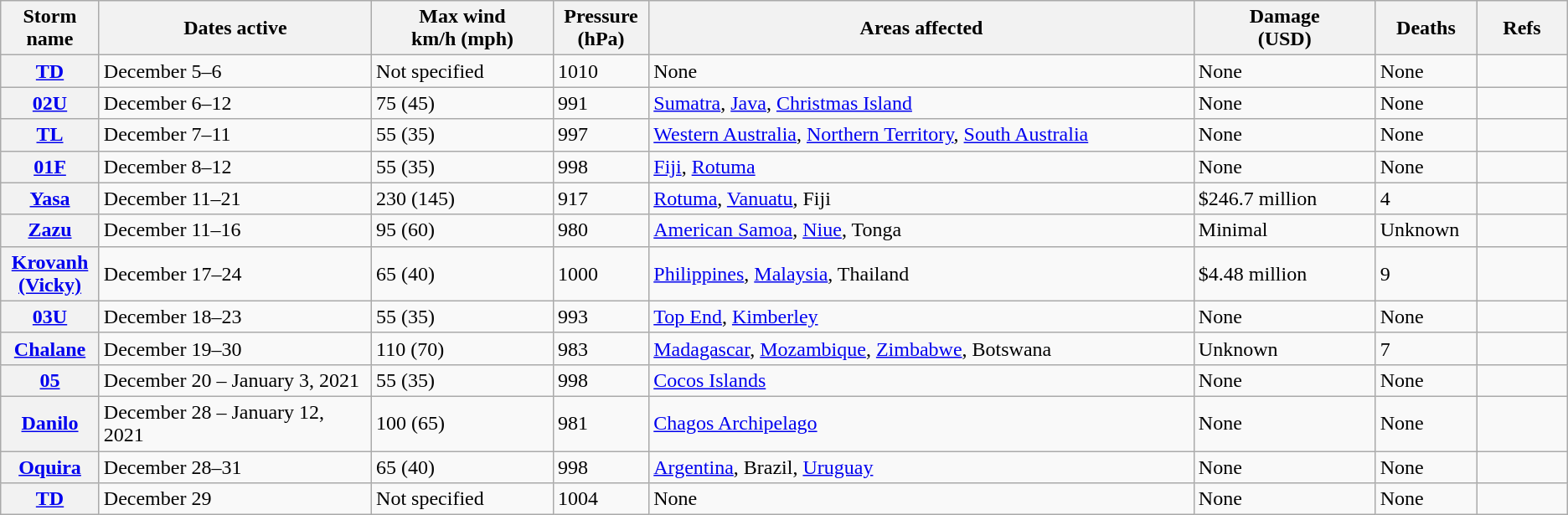<table class="wikitable sortable">
<tr>
<th width="5%">Storm name</th>
<th width="15%">Dates active</th>
<th width="10%">Max wind<br>km/h (mph)</th>
<th width="5%">Pressure<br>(hPa)</th>
<th width="30%">Areas affected</th>
<th width="10%">Damage<br>(USD)</th>
<th width="5%">Deaths</th>
<th width="5%">Refs</th>
</tr>
<tr>
<th><a href='#'>TD</a></th>
<td>December 5–6</td>
<td>Not specified</td>
<td>1010</td>
<td>None</td>
<td>None</td>
<td>None</td>
<td></td>
</tr>
<tr>
<th><a href='#'>02U</a></th>
<td>December 6–12</td>
<td>75 (45)</td>
<td>991</td>
<td><a href='#'>Sumatra</a>, <a href='#'>Java</a>, <a href='#'>Christmas Island</a></td>
<td>None</td>
<td>None</td>
<td></td>
</tr>
<tr>
<th><a href='#'>TL</a></th>
<td>December 7–11</td>
<td>55 (35)</td>
<td>997</td>
<td><a href='#'>Western Australia</a>, <a href='#'>Northern Territory</a>, <a href='#'>South Australia</a></td>
<td>None</td>
<td>None</td>
<td></td>
</tr>
<tr>
<th><a href='#'>01F</a></th>
<td>December 8–12</td>
<td>55 (35)</td>
<td>998</td>
<td><a href='#'>Fiji</a>, <a href='#'>Rotuma</a></td>
<td>None</td>
<td>None</td>
<td></td>
</tr>
<tr>
<th><a href='#'>Yasa</a></th>
<td>December 11–21</td>
<td>230 (145)</td>
<td>917</td>
<td><a href='#'>Rotuma</a>, <a href='#'>Vanuatu</a>, Fiji</td>
<td>$246.7 million</td>
<td>4</td>
<td></td>
</tr>
<tr>
<th><a href='#'>Zazu</a></th>
<td>December 11–16</td>
<td>95 (60)</td>
<td>980</td>
<td><a href='#'>American Samoa</a>, <a href='#'>Niue</a>, Tonga</td>
<td>Minimal</td>
<td>Unknown</td>
<td></td>
</tr>
<tr>
<th><a href='#'>Krovanh (Vicky)</a></th>
<td>December 17–24</td>
<td>65 (40)</td>
<td>1000</td>
<td><a href='#'>Philippines</a>, <a href='#'>Malaysia</a>, Thailand</td>
<td>$4.48 million</td>
<td>9</td>
<td></td>
</tr>
<tr>
<th><a href='#'>03U</a></th>
<td>December 18–23</td>
<td>55 (35)</td>
<td>993</td>
<td><a href='#'>Top End</a>, <a href='#'>Kimberley</a></td>
<td>None</td>
<td>None</td>
<td></td>
</tr>
<tr>
<th><a href='#'>Chalane</a></th>
<td>December 19–30</td>
<td>110 (70)</td>
<td>983</td>
<td><a href='#'>Madagascar</a>, <a href='#'>Mozambique</a>, <a href='#'>Zimbabwe</a>, Botswana</td>
<td>Unknown</td>
<td>7</td>
<td></td>
</tr>
<tr>
<th><a href='#'>05</a></th>
<td>December 20 – January 3, 2021</td>
<td>55 (35)</td>
<td>998</td>
<td><a href='#'>Cocos Islands</a></td>
<td>None</td>
<td>None</td>
<td></td>
</tr>
<tr>
<th><a href='#'>Danilo</a></th>
<td>December 28 – January 12, 2021</td>
<td>100 (65)</td>
<td>981</td>
<td><a href='#'>Chagos Archipelago</a></td>
<td>None</td>
<td>None</td>
<td></td>
</tr>
<tr>
<th><a href='#'>Oquira</a></th>
<td>December 28–31</td>
<td>65 (40)</td>
<td>998</td>
<td><a href='#'>Argentina</a>, Brazil, <a href='#'>Uruguay</a></td>
<td>None</td>
<td>None</td>
<td></td>
</tr>
<tr>
<th><a href='#'>TD</a></th>
<td>December 29</td>
<td>Not specified</td>
<td>1004</td>
<td>None</td>
<td>None</td>
<td>None</td>
<td></td>
</tr>
</table>
